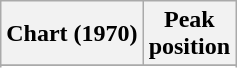<table class="wikitable sortable plainrowheaders" style="text-align:center">
<tr>
<th scope="col">Chart (1970)</th>
<th scope="col">Peak<br> position</th>
</tr>
<tr>
</tr>
<tr>
</tr>
</table>
